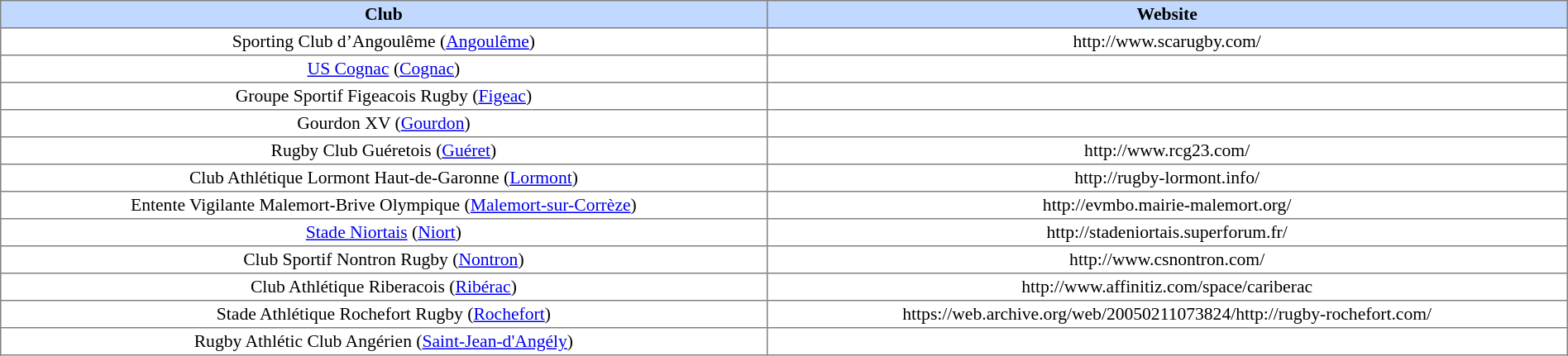<table border=1 style="border-collapse:collapse; font-size:90%;" cellpadding=2 cellspacing=0 width=100%>
<tr bgcolor=#C1D8FF align=center>
<th>Club</th>
<th>Website</th>
</tr>
<tr align=center>
<td>Sporting Club d’Angoulême (<a href='#'>Angoulême</a>)</td>
<td>http://www.scarugby.com/</td>
</tr>
<tr align=center>
<td><a href='#'>US Cognac</a> (<a href='#'>Cognac</a>)</td>
<td></td>
</tr>
<tr align=center>
<td>Groupe Sportif Figeacois Rugby (<a href='#'>Figeac</a>)</td>
<td></td>
</tr>
<tr align=center>
<td>Gourdon XV (<a href='#'>Gourdon</a>)</td>
<td></td>
</tr>
<tr align=center>
<td>Rugby Club Guéretois (<a href='#'>Guéret</a>)</td>
<td>http://www.rcg23.com/</td>
</tr>
<tr align=center>
<td>Club Athlétique Lormont Haut-de-Garonne (<a href='#'>Lormont</a>)</td>
<td>http://rugby-lormont.info/</td>
</tr>
<tr align=center>
<td>Entente Vigilante Malemort-Brive Olympique (<a href='#'>Malemort-sur-Corrèze</a>)</td>
<td>http://evmbo.mairie-malemort.org/ </td>
</tr>
<tr align=center>
<td><a href='#'>Stade Niortais</a> (<a href='#'>Niort</a>)</td>
<td>http://stadeniortais.superforum.fr/</td>
</tr>
<tr align=center>
<td>Club Sportif Nontron Rugby (<a href='#'>Nontron</a>)</td>
<td>http://www.csnontron.com/ </td>
</tr>
<tr align=center>
<td>Club Athlétique Riberacois (<a href='#'>Ribérac</a>)</td>
<td>http://www.affinitiz.com/space/cariberac </td>
</tr>
<tr align=center>
<td>Stade Athlétique Rochefort Rugby (<a href='#'>Rochefort</a>)</td>
<td>https://web.archive.org/web/20050211073824/http://rugby-rochefort.com/</td>
</tr>
<tr align=center>
<td>Rugby Athlétic Club Angérien (<a href='#'>Saint-Jean-d'Angély</a>)</td>
<td></td>
</tr>
</table>
